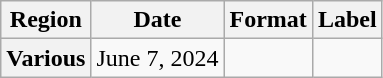<table class="wikitable plainrowheaders">
<tr>
<th scope="col">Region</th>
<th scope="col">Date</th>
<th scope="col">Format</th>
<th scope="col">Label</th>
</tr>
<tr>
<th scope="row">Various </th>
<td>June 7, 2024</td>
<td></td>
<td></td>
</tr>
</table>
